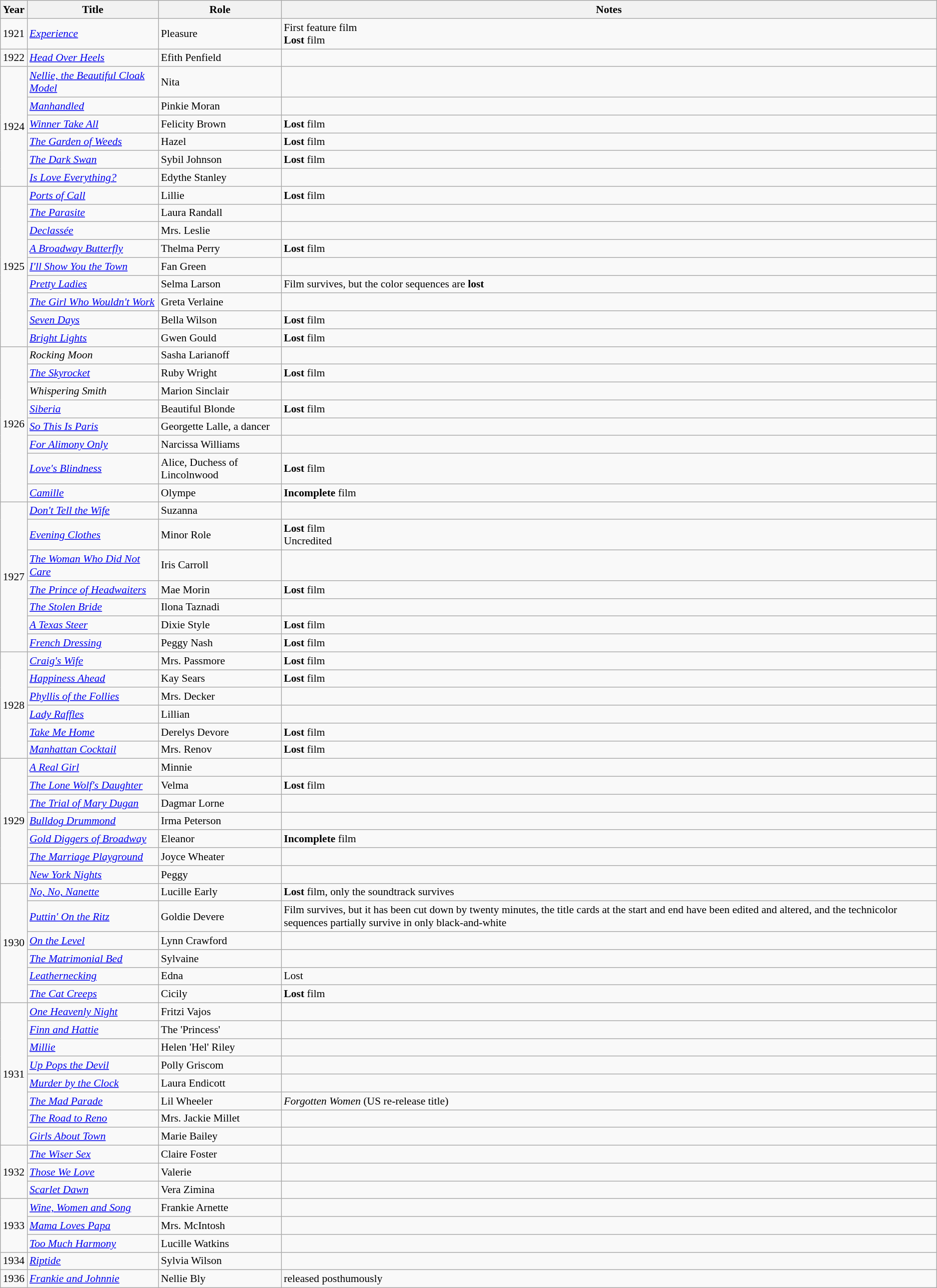<table class="wikitable" style="font-size:90%;">
<tr>
<th>Year</th>
<th>Title</th>
<th>Role</th>
<th>Notes</th>
</tr>
<tr>
<td>1921</td>
<td><em><a href='#'>Experience</a></em></td>
<td>Pleasure</td>
<td>First feature film <br> <strong>Lost</strong> film</td>
</tr>
<tr>
<td>1922</td>
<td><em><a href='#'>Head Over Heels</a></em></td>
<td>Efith Penfield</td>
<td></td>
</tr>
<tr>
<td rowspan="6">1924</td>
<td><em><a href='#'>Nellie, the Beautiful Cloak Model</a></em></td>
<td>Nita</td>
<td></td>
</tr>
<tr>
<td><em><a href='#'>Manhandled</a></em></td>
<td>Pinkie Moran</td>
<td></td>
</tr>
<tr>
<td><em><a href='#'>Winner Take All</a></em></td>
<td>Felicity Brown</td>
<td><strong>Lost</strong> film</td>
</tr>
<tr>
<td><em><a href='#'>The Garden of Weeds</a></em></td>
<td>Hazel</td>
<td><strong>Lost</strong> film</td>
</tr>
<tr>
<td><em><a href='#'>The Dark Swan</a></em></td>
<td>Sybil Johnson</td>
<td><strong>Lost</strong> film</td>
</tr>
<tr>
<td><em><a href='#'>Is Love Everything?</a></em></td>
<td>Edythe Stanley</td>
<td></td>
</tr>
<tr>
<td rowspan="9">1925</td>
<td><em><a href='#'>Ports of Call</a></em></td>
<td>Lillie</td>
<td><strong>Lost</strong> film</td>
</tr>
<tr>
<td><em><a href='#'>The Parasite</a></em></td>
<td>Laura Randall</td>
<td></td>
</tr>
<tr>
<td><em><a href='#'>Declassée</a></em></td>
<td>Mrs. Leslie</td>
<td></td>
</tr>
<tr>
<td><em><a href='#'>A Broadway Butterfly</a></em></td>
<td>Thelma Perry</td>
<td><strong>Lost</strong> film</td>
</tr>
<tr>
<td><em><a href='#'>I'll Show You the Town</a></em></td>
<td>Fan Green</td>
<td></td>
</tr>
<tr>
<td><em><a href='#'>Pretty Ladies</a></em></td>
<td>Selma Larson</td>
<td>Film survives, but the color sequences are <strong>lost</strong></td>
</tr>
<tr>
<td><em><a href='#'>The Girl Who Wouldn't Work</a></em></td>
<td>Greta Verlaine</td>
<td></td>
</tr>
<tr>
<td><em><a href='#'>Seven Days</a></em></td>
<td>Bella Wilson</td>
<td><strong>Lost</strong> film</td>
</tr>
<tr>
<td><em><a href='#'>Bright Lights</a></em></td>
<td>Gwen Gould</td>
<td><strong>Lost</strong> film</td>
</tr>
<tr>
<td rowspan="8">1926</td>
<td><em>Rocking Moon</em></td>
<td>Sasha Larianoff</td>
<td></td>
</tr>
<tr>
<td><em><a href='#'>The Skyrocket</a></em></td>
<td>Ruby Wright</td>
<td><strong>Lost</strong> film</td>
</tr>
<tr>
<td><em>Whispering Smith</em></td>
<td>Marion Sinclair</td>
<td></td>
</tr>
<tr>
<td><em><a href='#'>Siberia</a></em></td>
<td>Beautiful Blonde</td>
<td><strong>Lost</strong> film</td>
</tr>
<tr>
<td><em><a href='#'>So This Is Paris</a></em></td>
<td>Georgette Lalle, a dancer</td>
<td></td>
</tr>
<tr>
<td><em><a href='#'>For Alimony Only</a></em></td>
<td>Narcissa Williams</td>
<td></td>
</tr>
<tr>
<td><em><a href='#'>Love's Blindness</a></em></td>
<td>Alice, Duchess of Lincolnwood</td>
<td><strong>Lost</strong> film</td>
</tr>
<tr>
<td><em><a href='#'>Camille</a></em></td>
<td>Olympe</td>
<td><strong>Incomplete</strong> film</td>
</tr>
<tr>
<td rowspan="7">1927</td>
<td><em><a href='#'>Don't Tell the Wife</a></em></td>
<td>Suzanna</td>
<td></td>
</tr>
<tr>
<td><em><a href='#'>Evening Clothes</a></em></td>
<td>Minor Role</td>
<td><strong>Lost</strong> film <br> Uncredited</td>
</tr>
<tr>
<td><em><a href='#'>The Woman Who Did Not Care</a></em></td>
<td>Iris Carroll</td>
<td></td>
</tr>
<tr>
<td><em><a href='#'>The Prince of Headwaiters</a></em></td>
<td>Mae Morin</td>
<td><strong>Lost</strong> film</td>
</tr>
<tr>
<td><em><a href='#'>The Stolen Bride</a></em></td>
<td>Ilona Taznadi</td>
<td></td>
</tr>
<tr>
<td><em><a href='#'>A Texas Steer</a></em></td>
<td>Dixie Style</td>
<td><strong>Lost</strong> film</td>
</tr>
<tr>
<td><em><a href='#'>French Dressing</a></em></td>
<td>Peggy Nash</td>
<td><strong>Lost</strong> film</td>
</tr>
<tr>
<td rowspan="6">1928</td>
<td><em><a href='#'>Craig's Wife</a></em></td>
<td>Mrs. Passmore</td>
<td><strong>Lost</strong> film</td>
</tr>
<tr>
<td><em><a href='#'>Happiness Ahead</a></em></td>
<td>Kay Sears</td>
<td><strong>Lost</strong> film</td>
</tr>
<tr>
<td><em><a href='#'>Phyllis of the Follies</a></em></td>
<td>Mrs. Decker</td>
<td></td>
</tr>
<tr>
<td><em><a href='#'>Lady Raffles</a></em></td>
<td>Lillian</td>
<td></td>
</tr>
<tr>
<td><em><a href='#'>Take Me Home</a></em></td>
<td>Derelys Devore</td>
<td><strong>Lost</strong> film</td>
</tr>
<tr>
<td><em><a href='#'>Manhattan Cocktail</a></em></td>
<td>Mrs. Renov</td>
<td><strong>Lost</strong> film</td>
</tr>
<tr>
<td rowspan="7">1929</td>
<td><em><a href='#'>A Real Girl</a></em></td>
<td>Minnie</td>
<td></td>
</tr>
<tr>
<td><em><a href='#'>The Lone Wolf's Daughter</a></em></td>
<td>Velma</td>
<td><strong>Lost</strong> film</td>
</tr>
<tr>
<td><em><a href='#'>The Trial of Mary Dugan</a></em></td>
<td>Dagmar Lorne</td>
<td></td>
</tr>
<tr>
<td><em><a href='#'>Bulldog Drummond</a></em></td>
<td>Irma Peterson</td>
<td></td>
</tr>
<tr>
<td><em><a href='#'>Gold Diggers of Broadway</a></em></td>
<td>Eleanor</td>
<td><strong>Incomplete</strong> film</td>
</tr>
<tr>
<td><em><a href='#'>The Marriage Playground</a></em></td>
<td>Joyce Wheater</td>
<td></td>
</tr>
<tr>
<td><em><a href='#'>New York Nights</a></em></td>
<td>Peggy</td>
<td></td>
</tr>
<tr>
<td rowspan="6">1930</td>
<td><em><a href='#'>No, No, Nanette</a></em></td>
<td>Lucille Early</td>
<td><strong>Lost</strong> film, only the soundtrack survives</td>
</tr>
<tr>
<td><em><a href='#'>Puttin' On the Ritz</a></em></td>
<td>Goldie Devere</td>
<td>Film survives, but it has been cut down by twenty minutes, the title cards at the start and end have been edited and altered, and the technicolor sequences partially survive in only black-and-white</td>
</tr>
<tr>
<td><em><a href='#'>On the Level</a></em></td>
<td>Lynn Crawford</td>
<td></td>
</tr>
<tr>
<td><em><a href='#'>The Matrimonial Bed</a></em></td>
<td>Sylvaine</td>
<td></td>
</tr>
<tr>
<td><em><a href='#'>Leathernecking</a></em></td>
<td>Edna</td>
<td>Lost</td>
</tr>
<tr>
<td><em><a href='#'>The Cat Creeps</a></em></td>
<td>Cicily</td>
<td><strong>Lost</strong> film</td>
</tr>
<tr>
<td rowspan="8">1931</td>
<td><em><a href='#'>One Heavenly Night</a></em></td>
<td>Fritzi Vajos</td>
<td></td>
</tr>
<tr>
<td><em><a href='#'>Finn and Hattie</a></em></td>
<td>The 'Princess'</td>
<td></td>
</tr>
<tr>
<td><em><a href='#'>Millie</a></em></td>
<td>Helen 'Hel' Riley</td>
<td></td>
</tr>
<tr>
<td><em><a href='#'>Up Pops the Devil</a></em></td>
<td>Polly Griscom</td>
<td></td>
</tr>
<tr>
<td><em><a href='#'>Murder by the Clock</a></em></td>
<td>Laura Endicott</td>
<td></td>
</tr>
<tr>
<td><em><a href='#'>The Mad Parade</a></em></td>
<td>Lil Wheeler</td>
<td><em>Forgotten Women</em> (US re-release title)</td>
</tr>
<tr>
<td><em><a href='#'>The Road to Reno</a></em></td>
<td>Mrs. Jackie Millet</td>
<td></td>
</tr>
<tr>
<td><em><a href='#'>Girls About Town</a></em></td>
<td>Marie Bailey</td>
<td></td>
</tr>
<tr>
<td rowspan="3">1932</td>
<td><em><a href='#'>The Wiser Sex</a></em></td>
<td>Claire Foster</td>
<td></td>
</tr>
<tr>
<td><em><a href='#'>Those We Love</a></em></td>
<td>Valerie</td>
<td></td>
</tr>
<tr>
<td><em><a href='#'>Scarlet Dawn</a></em></td>
<td>Vera Zimina</td>
<td></td>
</tr>
<tr>
<td rowspan="3">1933</td>
<td><em><a href='#'>Wine, Women and Song</a></em></td>
<td>Frankie Arnette</td>
<td></td>
</tr>
<tr>
<td><em><a href='#'>Mama Loves Papa</a></em></td>
<td>Mrs. McIntosh</td>
<td></td>
</tr>
<tr>
<td><em><a href='#'>Too Much Harmony</a></em></td>
<td>Lucille Watkins</td>
<td></td>
</tr>
<tr>
<td rowspan="1">1934</td>
<td><em><a href='#'>Riptide</a></em></td>
<td>Sylvia Wilson</td>
<td></td>
</tr>
<tr>
<td rowspan="1">1936</td>
<td><em><a href='#'>Frankie and Johnnie</a></em></td>
<td>Nellie Bly</td>
<td>released posthumously</td>
</tr>
</table>
